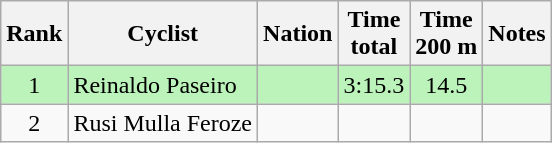<table class="wikitable sortable" style="text-align:center">
<tr>
<th>Rank</th>
<th>Cyclist</th>
<th>Nation</th>
<th>Time<br>total</th>
<th>Time<br>200 m</th>
<th>Notes</th>
</tr>
<tr bgcolor=bbf3bb>
<td>1</td>
<td align=left>Reinaldo Paseiro</td>
<td align=left></td>
<td>3:15.3</td>
<td>14.5</td>
<td></td>
</tr>
<tr>
<td>2</td>
<td align=left>Rusi Mulla Feroze</td>
<td align=left></td>
<td></td>
<td></td>
<td></td>
</tr>
</table>
